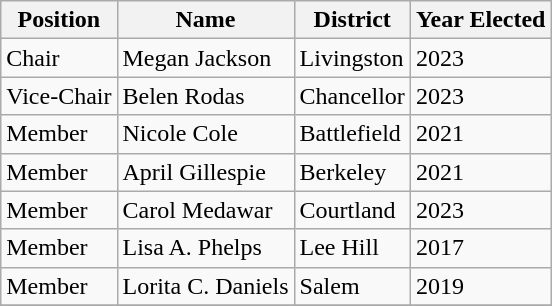<table class="wikitable">
<tr>
<th>Position</th>
<th>Name</th>
<th>District</th>
<th>Year Elected</th>
</tr>
<tr>
<td>Chair</td>
<td>Megan Jackson</td>
<td>Livingston</td>
<td>2023</td>
</tr>
<tr>
<td>Vice-Chair</td>
<td>Belen Rodas</td>
<td>Chancellor</td>
<td>2023</td>
</tr>
<tr>
<td>Member</td>
<td>Nicole Cole</td>
<td>Battlefield</td>
<td>2021</td>
</tr>
<tr>
<td>Member</td>
<td>April Gillespie</td>
<td>Berkeley</td>
<td>2021</td>
</tr>
<tr>
<td>Member</td>
<td>Carol Medawar</td>
<td>Courtland</td>
<td>2023</td>
</tr>
<tr>
<td>Member</td>
<td>Lisa A. Phelps</td>
<td>Lee Hill</td>
<td>2017</td>
</tr>
<tr>
<td>Member</td>
<td>Lorita C. Daniels</td>
<td>Salem</td>
<td>2019</td>
</tr>
<tr>
</tr>
</table>
